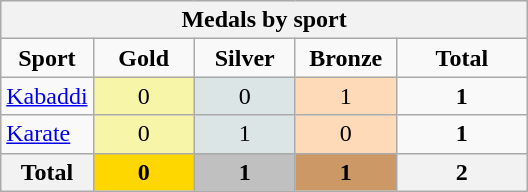<table class="wikitable sortable"style=text-align:center;">
<tr style="background:#efefef;">
<th colspan=5>Medals by sport</th>
</tr>
<tr>
<td><strong>Sport</strong></td>
<td width=60style="background:gold;"><strong>Gold </strong></td>
<td width=60style="background:silver;"><strong>Silver </strong></td>
<td width=60style="background:#c96;"><strong>Bronze </strong></td>
<td width=80><strong>Total</strong></td>
</tr>
<tr>
<td align=left> <a href='#'>Kabaddi</a></td>
<td style="background:#F7F6A8;">0</td>
<td style="background:#DCE5E5;">0</td>
<td style="background:#FFDAB9;">1</td>
<td><strong>1</strong></td>
</tr>
<tr>
<td align=left> <a href='#'>Karate</a></td>
<td style="background:#F7F6A8;">0</td>
<td style="background:#DCE5E5;">1</td>
<td style="background:#FFDAB9;">0</td>
<td><strong>1</strong></td>
</tr>
<tr>
<th>Total</th>
<th style="background:gold;">0</th>
<th style="background:silver;">1</th>
<th style="background:#c96;">1</th>
<th>2</th>
</tr>
</table>
